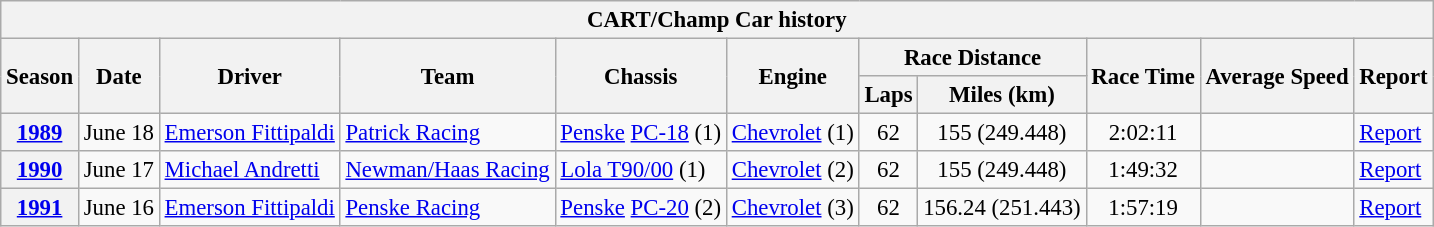<table class="wikitable" style="font-size: 95%;">
<tr>
<th colspan=11>CART/Champ Car history</th>
</tr>
<tr>
<th rowspan="2">Season</th>
<th rowspan="2">Date</th>
<th rowspan="2">Driver</th>
<th rowspan="2">Team</th>
<th rowspan="2">Chassis</th>
<th rowspan="2">Engine</th>
<th colspan="2">Race Distance</th>
<th rowspan="2">Race Time</th>
<th rowspan="2">Average Speed</th>
<th rowspan="2">Report</th>
</tr>
<tr>
<th>Laps</th>
<th>Miles (km)</th>
</tr>
<tr>
<th><a href='#'>1989</a></th>
<td>June 18</td>
<td> <a href='#'>Emerson Fittipaldi</a></td>
<td><a href='#'>Patrick Racing</a></td>
<td><a href='#'>Penske</a> <a href='#'>PC-18</a> (1)</td>
<td><a href='#'>Chevrolet</a> (1)</td>
<td style="text-align:center;">62</td>
<td style="text-align:center;">155 (249.448)</td>
<td style="text-align:center;">2:02:11</td>
<td style="text-align:center;"></td>
<td><a href='#'>Report</a></td>
</tr>
<tr>
<th><a href='#'>1990</a></th>
<td>June 17</td>
<td> <a href='#'>Michael Andretti</a></td>
<td><a href='#'>Newman/Haas Racing</a></td>
<td><a href='#'>Lola T90/00</a> (1)</td>
<td><a href='#'>Chevrolet</a> (2)</td>
<td style="text-align:center;">62</td>
<td style="text-align:center;">155 (249.448)</td>
<td style="text-align:center;">1:49:32</td>
<td style="text-align:center;"></td>
<td><a href='#'>Report</a></td>
</tr>
<tr>
<th><a href='#'>1991</a></th>
<td>June 16</td>
<td> <a href='#'>Emerson Fittipaldi</a></td>
<td><a href='#'>Penske Racing</a></td>
<td><a href='#'>Penske</a> <a href='#'>PC-20</a> (2)</td>
<td><a href='#'>Chevrolet</a> (3)</td>
<td style="text-align:center;">62</td>
<td style="text-align:center;">156.24 (251.443)</td>
<td style="text-align:center;">1:57:19</td>
<td style="text-align:center;"></td>
<td><a href='#'>Report</a></td>
</tr>
</table>
